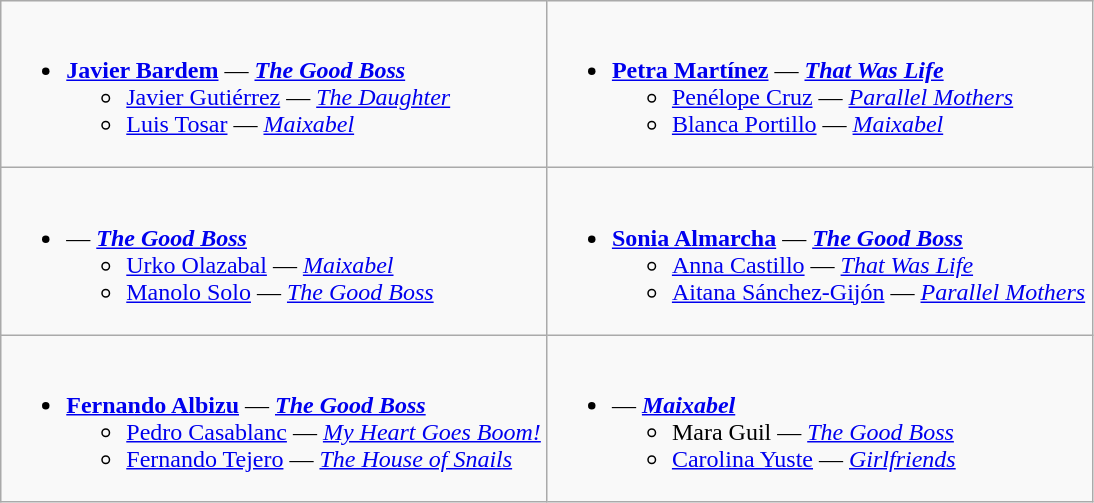<table class=wikitable>
<tr>
<td style="vertical-align:top;" width="50%"><br><ul><li><strong><a href='#'>Javier Bardem</a></strong> — <strong><em><a href='#'>The Good Boss</a></em></strong><ul><li><a href='#'>Javier Gutiérrez</a> — <em><a href='#'>The Daughter</a></em></li><li><a href='#'>Luis Tosar</a> — <em><a href='#'>Maixabel</a></em></li></ul></li></ul></td>
<td style="vertical-align:top;" width="50%"><br><ul><li><strong><a href='#'>Petra Martínez</a></strong> — <strong><em><a href='#'>That Was Life</a></em></strong><ul><li><a href='#'>Penélope Cruz</a> — <em><a href='#'>Parallel Mothers</a></em></li><li><a href='#'>Blanca Portillo</a> — <em><a href='#'>Maixabel</a></em></li></ul></li></ul></td>
</tr>
<tr>
<td style="vertical-align:top;" width="50%"><br><ul><li><strong></strong> — <strong><em><a href='#'>The Good Boss</a></em></strong><ul><li><a href='#'>Urko Olazabal</a> — <em><a href='#'>Maixabel</a></em></li><li><a href='#'>Manolo Solo</a> — <em><a href='#'>The Good Boss</a></em></li></ul></li></ul></td>
<td style="vertical-align:top;" width="50%"><br><ul><li><strong><a href='#'>Sonia Almarcha</a></strong> — <strong><em><a href='#'>The Good Boss</a></em></strong><ul><li><a href='#'>Anna Castillo</a> — <em><a href='#'>That Was Life</a></em></li><li><a href='#'>Aitana Sánchez-Gijón</a> — <em><a href='#'>Parallel Mothers</a></em></li></ul></li></ul></td>
</tr>
<tr>
<td style="vertical-align:top;" width="50%"><br><ul><li><strong><a href='#'>Fernando Albizu</a></strong> — <strong><em><a href='#'>The Good Boss</a></em></strong><ul><li><a href='#'>Pedro Casablanc</a> — <em><a href='#'>My Heart Goes Boom!</a></em></li><li><a href='#'>Fernando Tejero</a> — <em><a href='#'>The House of Snails</a></em></li></ul></li></ul></td>
<td style="vertical-align:top;" width="50%"><br><ul><li><strong></strong> — <strong><em><a href='#'>Maixabel</a></em></strong><ul><li>Mara Guil — <em><a href='#'>The Good Boss</a></em></li><li><a href='#'>Carolina Yuste</a> — <em><a href='#'>Girlfriends</a></em></li></ul></li></ul></td>
</tr>
</table>
